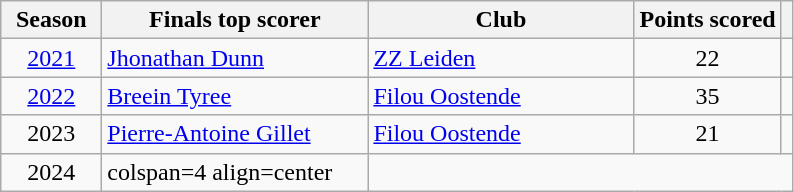<table class="wikitable sortable">
<tr>
<th width=60>Season</th>
<th width=170>Finals top scorer</th>
<th width=170>Club</th>
<th>Points scored</th>
<th></th>
</tr>
<tr>
<td align=center><a href='#'>2021</a></td>
<td> <a href='#'>Jhonathan Dunn</a></td>
<td><a href='#'>ZZ Leiden</a></td>
<td align=center>22</td>
<td align=center></td>
</tr>
<tr>
<td align=center><a href='#'>2022</a></td>
<td> <a href='#'>Breein Tyree</a></td>
<td><a href='#'>Filou Oostende</a></td>
<td align=center>35</td>
<td align=center></td>
</tr>
<tr>
<td align="center">2023</td>
<td> <a href='#'>Pierre-Antoine Gillet</a></td>
<td><a href='#'>Filou Oostende</a></td>
<td align="center">21</td>
<td align="center"></td>
</tr>
<tr>
<td align="center">2024</td>
<td>colspan=4 align=center </td>
</tr>
</table>
